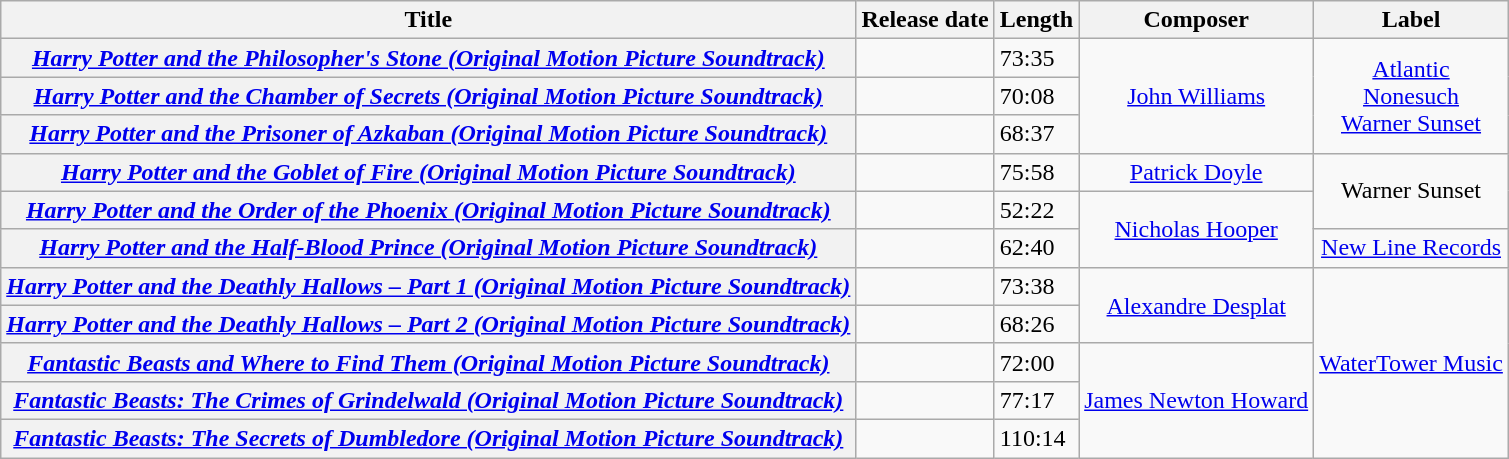<table class="wikitable plainrowheaders" style="text-align:center">
<tr>
<th scope="col">Title</th>
<th scope="col">Release date</th>
<th scope="col">Length</th>
<th scope="col">Composer</th>
<th scope="col">Label</th>
</tr>
<tr>
<th scope="row"><em><a href='#'>Harry Potter and the Philosopher's Stone (Original Motion Picture Soundtrack)</a></em></th>
<td style="text-align:left"></td>
<td style="text-align:left">73:35</td>
<td rowspan="3"><a href='#'>John Williams</a></td>
<td rowspan="3"><a href='#'>Atlantic</a><br><a href='#'>Nonesuch</a><br><a href='#'>Warner Sunset</a></td>
</tr>
<tr>
<th scope="row"><em><a href='#'>Harry Potter and the Chamber of Secrets (Original Motion Picture Soundtrack)</a></em></th>
<td style="text-align:left"></td>
<td style="text-align:left">70:08</td>
</tr>
<tr>
<th scope="row"><em><a href='#'>Harry Potter and the Prisoner of Azkaban (Original Motion Picture Soundtrack)</a></em></th>
<td style="text-align:left"></td>
<td style="text-align:left">68:37</td>
</tr>
<tr>
<th scope="row"><em><a href='#'>Harry Potter and the Goblet of Fire (Original Motion Picture Soundtrack)</a></em></th>
<td style="text-align:left"></td>
<td style="text-align:left">75:58</td>
<td><a href='#'>Patrick Doyle</a></td>
<td rowspan="2">Warner Sunset</td>
</tr>
<tr>
<th scope="row"><em><a href='#'>Harry Potter and the Order of the Phoenix (Original Motion Picture Soundtrack)</a></em></th>
<td style="text-align:left"></td>
<td style="text-align:left">52:22</td>
<td rowspan="2"><a href='#'>Nicholas Hooper</a></td>
</tr>
<tr>
<th scope="row"><em><a href='#'>Harry Potter and the Half-Blood Prince (Original Motion Picture Soundtrack)</a></em></th>
<td style="text-align:left"></td>
<td style="text-align:left">62:40</td>
<td><a href='#'>New Line Records</a></td>
</tr>
<tr>
<th scope="row"><em><a href='#'>Harry Potter and the Deathly Hallows – Part 1 (Original Motion Picture Soundtrack)</a></em></th>
<td style="text-align:left"></td>
<td style="text-align:left">73:38</td>
<td rowspan="2"><a href='#'>Alexandre Desplat</a></td>
<td rowspan="5"><a href='#'>WaterTower Music</a></td>
</tr>
<tr>
<th scope="row"><em><a href='#'>Harry Potter and the Deathly Hallows – Part 2 (Original Motion Picture Soundtrack)</a></em></th>
<td style="text-align:left"></td>
<td style="text-align:left">68:26</td>
</tr>
<tr>
<th scope="row"><em><a href='#'>Fantastic Beasts and Where to Find Them (Original Motion Picture Soundtrack)</a></em></th>
<td style="text-align:left"></td>
<td style="text-align:left">72:00</td>
<td rowspan="3"><a href='#'>James Newton Howard</a></td>
</tr>
<tr>
<th scope="row"><em><a href='#'>Fantastic Beasts: The Crimes of Grindelwald (Original Motion Picture Soundtrack)</a></em></th>
<td style="text-align:left"></td>
<td style="text-align:left">77:17</td>
</tr>
<tr>
<th scope="row"><em><a href='#'>Fantastic Beasts: The Secrets of Dumbledore (Original Motion Picture Soundtrack)</a></em></th>
<td style="text-align:left"></td>
<td style="text-align:left">110:14</td>
</tr>
</table>
